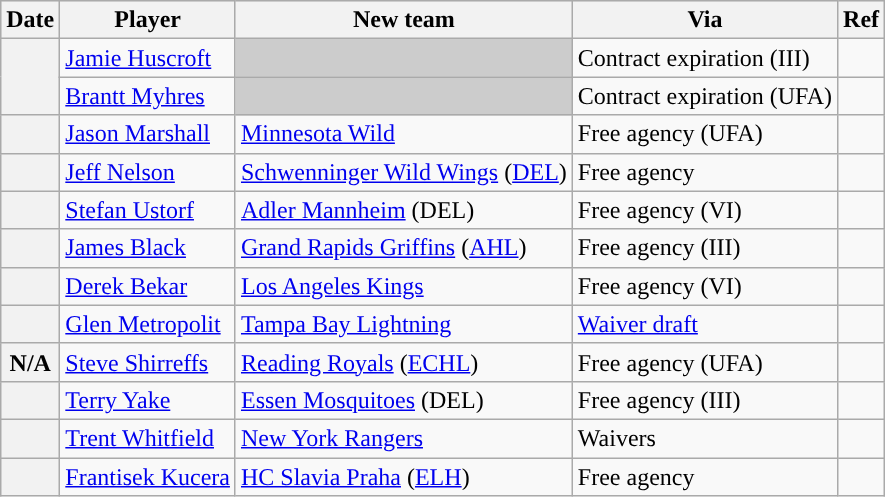<table class="wikitable plainrowheaders">
<tr style="background:#ddd; text-align:center;">
<th>Date</th>
<th>Player</th>
<th>New team</th>
<th>Via</th>
<th>Ref</th>
</tr>
<tr>
<th scope="row" rowspan=2></th>
<td><a href='#'>Jamie Huscroft</a></td>
<td style="background:#ccc"></td>
<td>Contract expiration (III)</td>
<td></td>
</tr>
<tr>
<td><a href='#'>Brantt Myhres</a></td>
<td style="background:#ccc"></td>
<td>Contract expiration (UFA)</td>
<td></td>
</tr>
<tr>
<th scope="row"></th>
<td><a href='#'>Jason Marshall</a></td>
<td><a href='#'>Minnesota Wild</a></td>
<td>Free agency (UFA)</td>
<td></td>
</tr>
<tr>
<th scope="row"></th>
<td><a href='#'>Jeff Nelson</a></td>
<td><a href='#'>Schwenninger Wild Wings</a> (<a href='#'>DEL</a>)</td>
<td>Free agency</td>
<td></td>
</tr>
<tr>
<th scope="row"></th>
<td><a href='#'>Stefan Ustorf</a></td>
<td><a href='#'>Adler Mannheim</a> (DEL)</td>
<td>Free agency (VI)</td>
<td></td>
</tr>
<tr>
<th scope="row"></th>
<td><a href='#'>James Black</a></td>
<td><a href='#'>Grand Rapids Griffins</a> (<a href='#'>AHL</a>)</td>
<td>Free agency (III)</td>
<td></td>
</tr>
<tr>
<th scope="row"></th>
<td><a href='#'>Derek Bekar</a></td>
<td><a href='#'>Los Angeles Kings</a></td>
<td>Free agency (VI)</td>
<td></td>
</tr>
<tr>
<th scope="row"></th>
<td><a href='#'>Glen Metropolit</a></td>
<td><a href='#'>Tampa Bay Lightning</a></td>
<td><a href='#'>Waiver draft</a></td>
<td></td>
</tr>
<tr>
<th scope="row">N/A</th>
<td><a href='#'>Steve Shirreffs</a></td>
<td><a href='#'>Reading Royals</a> (<a href='#'>ECHL</a>)</td>
<td>Free agency (UFA)</td>
<td></td>
</tr>
<tr>
<th scope="row"></th>
<td><a href='#'>Terry Yake</a></td>
<td><a href='#'>Essen Mosquitoes</a> (DEL)</td>
<td>Free agency (III)</td>
<td></td>
</tr>
<tr>
<th scope="row"></th>
<td><a href='#'>Trent Whitfield</a></td>
<td><a href='#'>New York Rangers</a></td>
<td>Waivers</td>
<td></td>
</tr>
<tr>
<th scope="row"></th>
<td><a href='#'>Frantisek Kucera</a></td>
<td><a href='#'>HC Slavia Praha</a> (<a href='#'>ELH</a>)</td>
<td>Free agency</td>
<td></td>
</tr>
</table>
